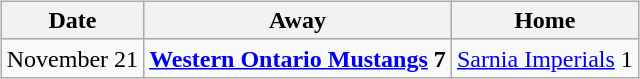<table cellspacing="10">
<tr>
<td valign="top"><br><table class="wikitable">
<tr>
<th>Date</th>
<th>Away</th>
<th>Home</th>
</tr>
<tr>
<td>November 21</td>
<td><strong><a href='#'>Western Ontario Mustangs</a> 7</strong></td>
<td><a href='#'>Sarnia Imperials</a> 1</td>
</tr>
</table>
</td>
</tr>
</table>
